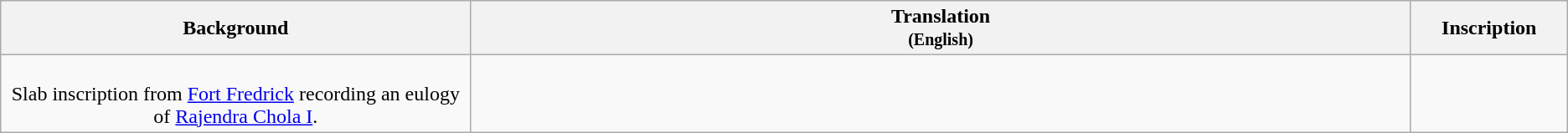<table class="wikitable centre">
<tr>
<th scope="col" align=left>Background<br></th>
<th>Translation<br><small>(English)</small></th>
<th>Inscription<br></th>
</tr>
<tr>
<td align=center width="30%"><br>Slab inscription from <a href='#'>Fort Fredrick</a> recording an eulogy of <a href='#'>Rajendra Chola I</a>.</td>
<td align=left><br></td>
<td align=center width="10%"></td>
</tr>
</table>
